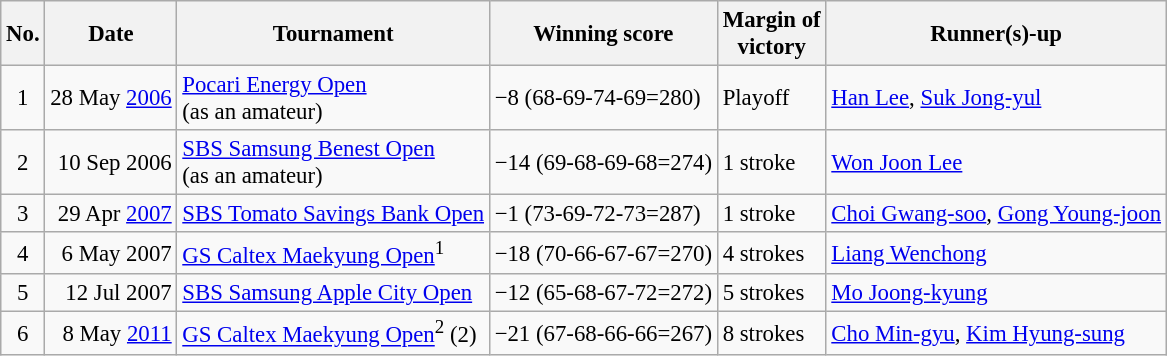<table class="wikitable" style="font-size:95%;">
<tr>
<th>No.</th>
<th>Date</th>
<th>Tournament</th>
<th>Winning score</th>
<th>Margin of<br>victory</th>
<th>Runner(s)-up</th>
</tr>
<tr>
<td align=center>1</td>
<td align=right>28 May <a href='#'>2006</a></td>
<td><a href='#'>Pocari Energy Open</a><br>(as an amateur)</td>
<td>−8 (68-69-74-69=280)</td>
<td>Playoff</td>
<td> <a href='#'>Han Lee</a>,  <a href='#'>Suk Jong-yul</a></td>
</tr>
<tr>
<td align=center>2</td>
<td align=right>10 Sep 2006</td>
<td><a href='#'>SBS Samsung Benest Open</a><br>(as an amateur)</td>
<td>−14 (69-68-69-68=274)</td>
<td>1 stroke</td>
<td> <a href='#'>Won Joon Lee</a></td>
</tr>
<tr>
<td align=center>3</td>
<td align=right>29 Apr <a href='#'>2007</a></td>
<td><a href='#'>SBS Tomato Savings Bank Open</a></td>
<td>−1 (73-69-72-73=287)</td>
<td>1 stroke</td>
<td> <a href='#'>Choi Gwang-soo</a>,  <a href='#'>Gong Young-joon</a></td>
</tr>
<tr>
<td align=center>4</td>
<td align=right>6 May 2007</td>
<td><a href='#'>GS Caltex Maekyung Open</a><sup>1</sup></td>
<td>−18 (70-66-67-67=270)</td>
<td>4 strokes</td>
<td> <a href='#'>Liang Wenchong</a></td>
</tr>
<tr>
<td align=center>5</td>
<td align=right>12 Jul 2007</td>
<td><a href='#'>SBS Samsung Apple City Open</a></td>
<td>−12 (65-68-67-72=272)</td>
<td>5 strokes</td>
<td> <a href='#'>Mo Joong-kyung</a></td>
</tr>
<tr>
<td align=center>6</td>
<td align=right>8 May <a href='#'>2011</a></td>
<td><a href='#'>GS Caltex Maekyung Open</a><sup>2</sup> (2)</td>
<td>−21 (67-68-66-66=267)</td>
<td>8 strokes</td>
<td> <a href='#'>Cho Min-gyu</a>,  <a href='#'>Kim Hyung-sung</a></td>
</tr>
</table>
